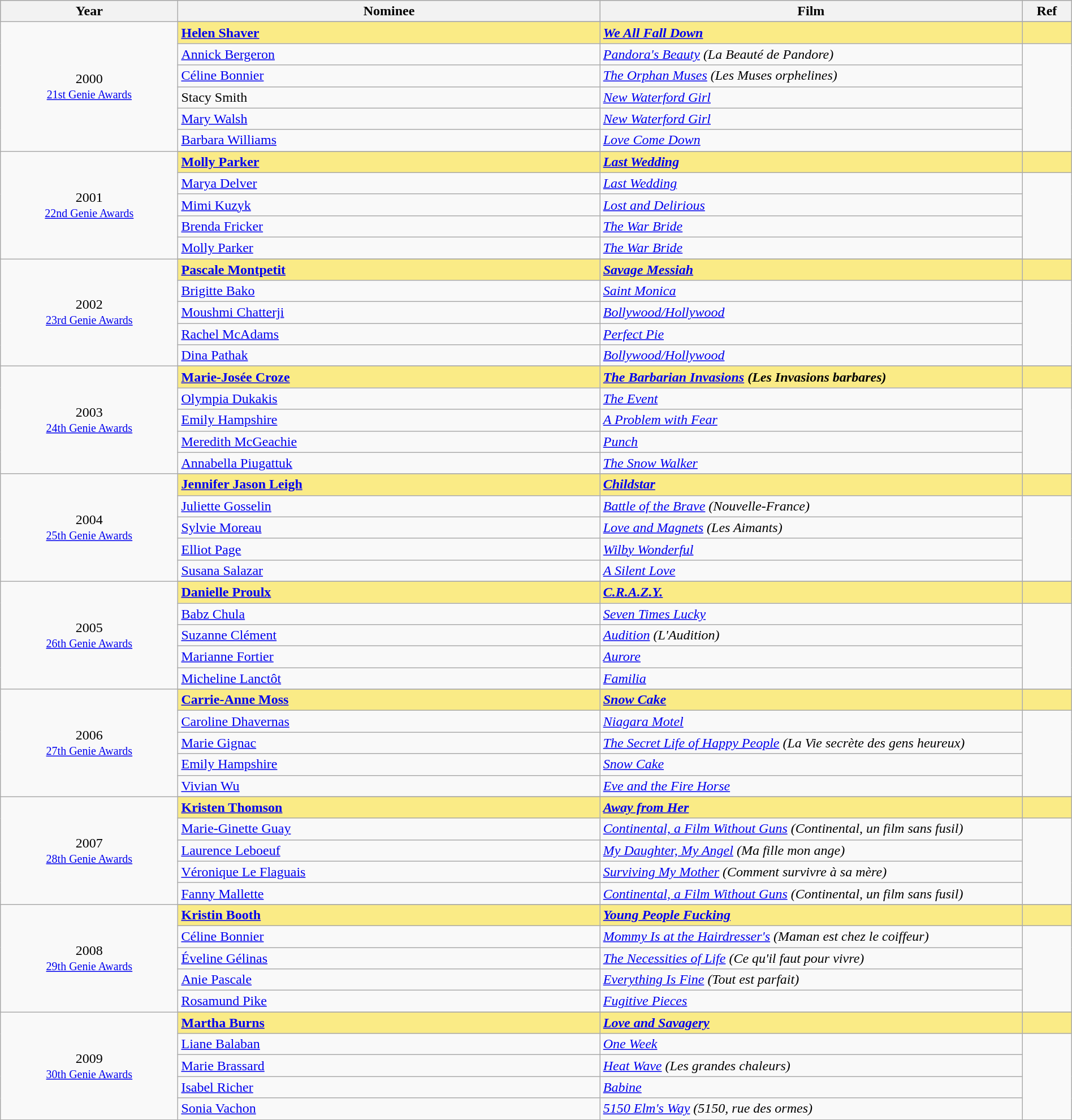<table class="wikitable" style="width:100%;">
<tr style="background:#bebebe;">
<th style="width:8%;">Year</th>
<th style="width:19%;">Nominee</th>
<th style="width:19%;">Film</th>
<th style="width:2%;">Ref</th>
</tr>
<tr>
<td rowspan="7" align="center">2000 <br> <small><a href='#'>21st Genie Awards</a></small></td>
</tr>
<tr style="background:#FAEB86;">
<td><strong><a href='#'>Helen Shaver</a></strong></td>
<td><strong><em><a href='#'>We All Fall Down</a></em></strong></td>
<td></td>
</tr>
<tr>
<td><a href='#'>Annick Bergeron</a></td>
<td><em><a href='#'>Pandora's Beauty</a> (La Beauté de Pandore)</em></td>
<td rowspan=5></td>
</tr>
<tr>
<td><a href='#'>Céline Bonnier</a></td>
<td><em><a href='#'>The Orphan Muses</a> (Les Muses orphelines)</em></td>
</tr>
<tr>
<td>Stacy Smith</td>
<td><em><a href='#'>New Waterford Girl</a></em></td>
</tr>
<tr>
<td><a href='#'>Mary Walsh</a></td>
<td><em><a href='#'>New Waterford Girl</a></em></td>
</tr>
<tr>
<td><a href='#'>Barbara Williams</a></td>
<td><em><a href='#'>Love Come Down</a></em></td>
</tr>
<tr>
<td rowspan="6" align="center">2001 <br> <small><a href='#'>22nd Genie Awards</a></small></td>
</tr>
<tr style="background:#FAEB86;">
<td><strong><a href='#'>Molly Parker</a></strong></td>
<td><strong><em><a href='#'>Last Wedding</a></em></strong></td>
<td></td>
</tr>
<tr>
<td><a href='#'>Marya Delver</a></td>
<td><em><a href='#'>Last Wedding</a></em></td>
<td rowspan=5></td>
</tr>
<tr>
<td><a href='#'>Mimi Kuzyk</a></td>
<td><em><a href='#'>Lost and Delirious</a></em></td>
</tr>
<tr>
<td><a href='#'>Brenda Fricker</a></td>
<td><em><a href='#'>The War Bride</a></em></td>
</tr>
<tr>
<td><a href='#'>Molly Parker</a></td>
<td><em><a href='#'>The War Bride</a></em></td>
</tr>
<tr>
<td rowspan="6" align="center">2002 <br> <small><a href='#'>23rd Genie Awards</a></small></td>
</tr>
<tr style="background:#FAEB86;">
<td><strong><a href='#'>Pascale Montpetit</a></strong></td>
<td><strong><em><a href='#'>Savage Messiah</a></em></strong></td>
<td></td>
</tr>
<tr>
<td><a href='#'>Brigitte Bako</a></td>
<td><em><a href='#'>Saint Monica</a></em></td>
<td rowspan=4></td>
</tr>
<tr>
<td><a href='#'>Moushmi Chatterji</a></td>
<td><em><a href='#'>Bollywood/Hollywood</a></em></td>
</tr>
<tr>
<td><a href='#'>Rachel McAdams</a></td>
<td><em><a href='#'>Perfect Pie</a></em></td>
</tr>
<tr>
<td><a href='#'>Dina Pathak</a></td>
<td><em><a href='#'>Bollywood/Hollywood</a></em></td>
</tr>
<tr>
<td rowspan="6" align="center">2003 <br> <small><a href='#'>24th Genie Awards</a></small></td>
</tr>
<tr style="background:#FAEB86;">
<td><strong><a href='#'>Marie-Josée Croze</a></strong></td>
<td><strong><em><a href='#'>The Barbarian Invasions</a> (Les Invasions barbares)</em></strong></td>
<td></td>
</tr>
<tr>
<td><a href='#'>Olympia Dukakis</a></td>
<td><em><a href='#'>The Event</a></em></td>
<td rowspan=4></td>
</tr>
<tr>
<td><a href='#'>Emily Hampshire</a></td>
<td><em><a href='#'>A Problem with Fear</a></em></td>
</tr>
<tr>
<td><a href='#'>Meredith McGeachie</a></td>
<td><em><a href='#'>Punch</a></em></td>
</tr>
<tr>
<td><a href='#'>Annabella Piugattuk</a></td>
<td><em><a href='#'>The Snow Walker</a></em></td>
</tr>
<tr>
<td rowspan="6" align="center">2004 <br> <small><a href='#'>25th Genie Awards</a></small></td>
</tr>
<tr style="background:#FAEB86;">
<td><strong><a href='#'>Jennifer Jason Leigh</a></strong></td>
<td><strong><em><a href='#'>Childstar</a></em></strong></td>
<td></td>
</tr>
<tr>
<td><a href='#'>Juliette Gosselin</a></td>
<td><em><a href='#'>Battle of the Brave</a> (Nouvelle-France)</em></td>
<td rowspan=4></td>
</tr>
<tr>
<td><a href='#'>Sylvie Moreau</a></td>
<td><em><a href='#'>Love and Magnets</a> (Les Aimants)</em></td>
</tr>
<tr>
<td><a href='#'>Elliot Page</a></td>
<td><em><a href='#'>Wilby Wonderful</a></em></td>
</tr>
<tr>
<td><a href='#'>Susana Salazar</a></td>
<td><em><a href='#'>A Silent Love</a></em></td>
</tr>
<tr>
<td rowspan="6" align="center">2005 <br> <small><a href='#'>26th Genie Awards</a></small></td>
</tr>
<tr style="background:#FAEB86;">
<td><strong><a href='#'>Danielle Proulx</a></strong></td>
<td><strong><em><a href='#'>C.R.A.Z.Y.</a></em></strong></td>
<td></td>
</tr>
<tr>
<td><a href='#'>Babz Chula</a></td>
<td><em><a href='#'>Seven Times Lucky</a></em></td>
<td rowspan=4></td>
</tr>
<tr>
<td><a href='#'>Suzanne Clément</a></td>
<td><em><a href='#'>Audition</a> (L'Audition)</em></td>
</tr>
<tr>
<td><a href='#'>Marianne Fortier</a></td>
<td><em><a href='#'>Aurore</a></em></td>
</tr>
<tr>
<td><a href='#'>Micheline Lanctôt</a></td>
<td><em><a href='#'>Familia</a></em></td>
</tr>
<tr>
<td rowspan="6" align="center">2006 <br> <small><a href='#'>27th Genie Awards</a></small></td>
</tr>
<tr style="background:#FAEB86;">
<td><strong><a href='#'>Carrie-Anne Moss</a></strong></td>
<td><strong><em><a href='#'>Snow Cake</a></em></strong></td>
<td></td>
</tr>
<tr>
<td><a href='#'>Caroline Dhavernas</a></td>
<td><em><a href='#'>Niagara Motel</a></em></td>
<td rowspan=4></td>
</tr>
<tr>
<td><a href='#'>Marie Gignac</a></td>
<td><em><a href='#'>The Secret Life of Happy People</a> (La Vie secrète des gens heureux)</em></td>
</tr>
<tr>
<td><a href='#'>Emily Hampshire</a></td>
<td><em><a href='#'>Snow Cake</a></em></td>
</tr>
<tr>
<td><a href='#'>Vivian Wu</a></td>
<td><em><a href='#'>Eve and the Fire Horse</a></em></td>
</tr>
<tr>
<td rowspan="6" align="center">2007 <br> <small><a href='#'>28th Genie Awards</a></small></td>
</tr>
<tr style="background:#FAEB86;">
<td><strong><a href='#'>Kristen Thomson</a></strong></td>
<td><strong><em><a href='#'>Away from Her</a></em></strong></td>
<td></td>
</tr>
<tr>
<td><a href='#'>Marie-Ginette Guay</a></td>
<td><em><a href='#'>Continental, a Film Without Guns</a> (Continental, un film sans fusil)</em></td>
<td rowspan=4></td>
</tr>
<tr>
<td><a href='#'>Laurence Leboeuf</a></td>
<td><em><a href='#'>My Daughter, My Angel</a> (Ma fille mon ange)</em></td>
</tr>
<tr>
<td><a href='#'>Véronique Le Flaguais</a></td>
<td><em><a href='#'>Surviving My Mother</a> (Comment survivre à sa mère)</em></td>
</tr>
<tr>
<td><a href='#'>Fanny Mallette</a></td>
<td><em><a href='#'>Continental, a Film Without Guns</a> (Continental, un film sans fusil)</em></td>
</tr>
<tr>
<td rowspan="6" align="center">2008 <br> <small><a href='#'>29th Genie Awards</a></small></td>
</tr>
<tr style="background:#FAEB86;">
<td><strong><a href='#'>Kristin Booth</a></strong></td>
<td><strong><em><a href='#'>Young People Fucking</a></em></strong></td>
<td></td>
</tr>
<tr>
<td><a href='#'>Céline Bonnier</a></td>
<td><em><a href='#'>Mommy Is at the Hairdresser's</a> (Maman est chez le coiffeur)</em></td>
<td rowspan=4></td>
</tr>
<tr>
<td><a href='#'>Éveline Gélinas</a></td>
<td><em><a href='#'>The Necessities of Life</a> (Ce qu'il faut pour vivre)</em></td>
</tr>
<tr>
<td><a href='#'>Anie Pascale</a></td>
<td><em><a href='#'>Everything Is Fine</a> (Tout est parfait)</em></td>
</tr>
<tr>
<td><a href='#'>Rosamund Pike</a></td>
<td><em><a href='#'>Fugitive Pieces</a></em></td>
</tr>
<tr>
<td rowspan="6" align="center">2009 <br> <small><a href='#'>30th Genie Awards</a></small></td>
</tr>
<tr style="background:#FAEB86;">
<td><strong><a href='#'>Martha Burns</a></strong></td>
<td><strong><em><a href='#'>Love and Savagery</a></em></strong></td>
<td></td>
</tr>
<tr>
<td><a href='#'>Liane Balaban</a></td>
<td><em><a href='#'>One Week</a></em></td>
<td rowspan=4></td>
</tr>
<tr>
<td><a href='#'>Marie Brassard</a></td>
<td><em><a href='#'>Heat Wave</a> (Les grandes chaleurs)</em></td>
</tr>
<tr>
<td><a href='#'>Isabel Richer</a></td>
<td><em><a href='#'>Babine</a></em></td>
</tr>
<tr>
<td><a href='#'>Sonia Vachon</a></td>
<td><em><a href='#'>5150 Elm's Way</a> (5150, rue des ormes)</em></td>
</tr>
</table>
